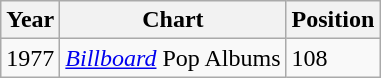<table class="wikitable">
<tr>
<th align="left">Year</th>
<th align="left">Chart</th>
<th align="left">Position</th>
</tr>
<tr>
<td align="left">1977</td>
<td align="left"><a href='#'><em>Billboard</em></a> Pop Albums</td>
<td align="left">108</td>
</tr>
</table>
